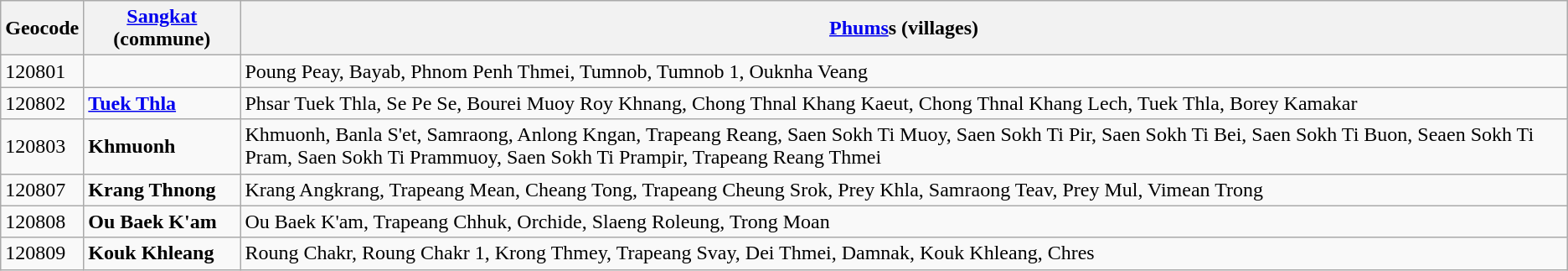<table class="wikitable">
<tr>
<th>Geocode</th>
<th><a href='#'>Sangkat</a> (commune)</th>
<th><a href='#'>Phums</a>s (villages)</th>
</tr>
<tr>
<td>120801</td>
<td></td>
<td>Poung Peay, Bayab, Phnom Penh Thmei, Tumnob, Tumnob 1, Ouknha Veang</td>
</tr>
<tr>
<td>120802</td>
<td><strong><a href='#'>Tuek Thla</a></strong></td>
<td>Phsar Tuek Thla, Se Pe Se, Bourei Muoy Roy Khnang, Chong Thnal Khang Kaeut, Chong Thnal Khang Lech, Tuek Thla, Borey Kamakar</td>
</tr>
<tr>
<td>120803</td>
<td><strong>Khmuonh</strong></td>
<td>Khmuonh, Banla S'et, Samraong, Anlong Kngan, Trapeang Reang, Saen Sokh Ti Muoy, Saen Sokh Ti Pir, Saen Sokh Ti Bei, Saen Sokh Ti Buon, Seaen Sokh Ti Pram, Saen Sokh Ti Prammuoy, Saen Sokh Ti Prampir, Trapeang Reang Thmei</td>
</tr>
<tr>
<td>120807</td>
<td><strong>Krang Thnong</strong></td>
<td>Krang Angkrang, Trapeang Mean, Cheang Tong, Trapeang Cheung Srok, Prey Khla, Samraong Teav, Prey Mul, Vimean Trong</td>
</tr>
<tr>
<td>120808</td>
<td><strong>Ou Baek K'am</strong></td>
<td>Ou Baek K'am, Trapeang Chhuk, Orchide, Slaeng Roleung, Trong Moan</td>
</tr>
<tr>
<td>120809</td>
<td><strong>Kouk Khleang</strong></td>
<td>Roung Chakr, Roung Chakr 1, Krong Thmey, Trapeang Svay, Dei Thmei, Damnak, Kouk Khleang, Chres</td>
</tr>
</table>
